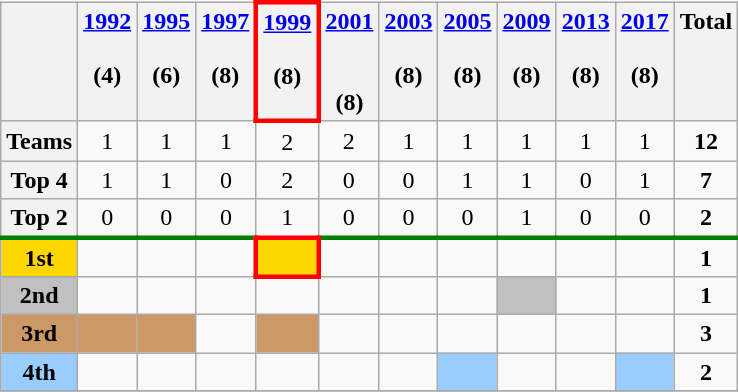<table class="wikitable" style="text-align: center">
<tr valign=top>
<th></th>
<th><a href='#'>1992</a><br><br>(4)</th>
<th><a href='#'>1995</a><br><br>(6)</th>
<th><a href='#'>1997</a><br><br>(8)</th>
<th style="border:3px solid red"><a href='#'>1999</a><br><br>(8)</th>
<th><a href='#'>2001</a><br><br><br>(8)</th>
<th><a href='#'>2003</a><br><br>(8)</th>
<th><a href='#'>2005</a><br><br> (8)</th>
<th><a href='#'>2009</a><br><br>(8)</th>
<th><a href='#'>2013</a><br><br>(8)</th>
<th><a href='#'>2017</a><br><br>(8)</th>
<th>Total</th>
</tr>
<tr>
<th>Teams</th>
<td>1</td>
<td>1</td>
<td>1</td>
<td>2</td>
<td>2</td>
<td>1</td>
<td>1</td>
<td>1</td>
<td>1</td>
<td>1</td>
<td><strong>12</strong></td>
</tr>
<tr>
<th>Top 4</th>
<td>1</td>
<td>1</td>
<td>0</td>
<td>2</td>
<td>0</td>
<td>0</td>
<td>1</td>
<td>1</td>
<td>0</td>
<td>1</td>
<td><strong>7</strong></td>
</tr>
<tr>
<th>Top 2</th>
<td>0</td>
<td>0</td>
<td>0</td>
<td>1</td>
<td>0</td>
<td>0</td>
<td>0</td>
<td>1</td>
<td>0</td>
<td>0</td>
<td><strong>2</strong></td>
</tr>
<tr>
</tr>
<tr style="border-top:3px solid green;">
<th style="background-color:gold">1st</th>
<td></td>
<td></td>
<td></td>
<td bgcolor=gold style="border: 3px solid red"></td>
<td></td>
<td></td>
<td></td>
<td></td>
<td></td>
<td></td>
<td><strong>1</strong></td>
</tr>
<tr>
<th style="background-color:silver">2nd</th>
<td></td>
<td></td>
<td></td>
<td></td>
<td></td>
<td></td>
<td></td>
<td bgcolor=silver></td>
<td></td>
<td></td>
<td><strong>1</strong></td>
</tr>
<tr>
<th style="background-color:#cc9966">3rd</th>
<td bgcolor=#cc9966></td>
<td bgcolor=#cc9966></td>
<td></td>
<td bgcolor=#cc9966></td>
<td></td>
<td></td>
<td></td>
<td></td>
<td></td>
<td></td>
<td><strong>3</strong></td>
</tr>
<tr>
<th style="background-color:#9acdff">4th</th>
<td></td>
<td></td>
<td></td>
<td></td>
<td></td>
<td></td>
<td bgcolor=#9acdff></td>
<td></td>
<td></td>
<td bgcolor=#9acdff></td>
<td><strong>2</strong></td>
</tr>
<tr>
</tr>
</table>
